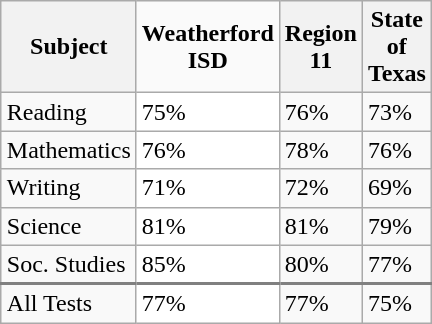<table class="wikitable" style="float:right; margin-left: 15px; width: 285px;">
<tr>
<th>Subject</th>
<th style="background:#fafafa;">Weatherford ISD</th>
<th>Region 11</th>
<th>State of Texas</th>
</tr>
<tr>
<td>Reading</td>
<td style="background:#fff;">75%</td>
<td>76%</td>
<td>73%</td>
</tr>
<tr>
<td>Mathematics</td>
<td style="background:#fff;">76%</td>
<td>78%</td>
<td>76%</td>
</tr>
<tr>
<td>Writing</td>
<td style="background:#fff;">71%</td>
<td>72%</td>
<td>69%</td>
</tr>
<tr>
<td>Science</td>
<td style="background:#fff;">81%</td>
<td>81%</td>
<td>79%</td>
</tr>
<tr>
<td style="border-bottom:2px solid gray;">Soc. Studies</td>
<td style="border-bottom:2px solid gray; background:#fff;">85%</td>
<td style="border-bottom:2px solid gray;">80%</td>
<td style="border-bottom:2px solid gray;">77%</td>
</tr>
<tr>
<td>All Tests</td>
<td style="background:#fff;">77%</td>
<td>77%</td>
<td>75%</td>
</tr>
</table>
